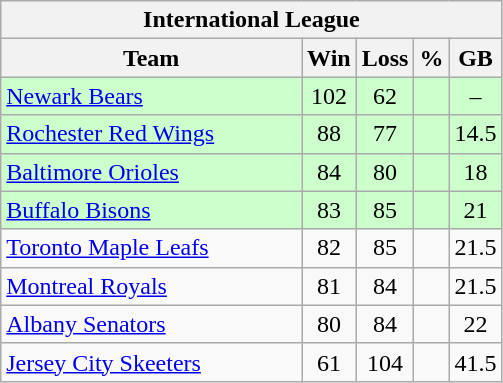<table class="wikitable">
<tr>
<th colspan="5">International League</th>
</tr>
<tr>
<th width="60%">Team</th>
<th>Win</th>
<th>Loss</th>
<th>%</th>
<th>GB</th>
</tr>
<tr align=center bgcolor=ccffcc>
<td align=left><a href='#'>Newark Bears</a></td>
<td>102</td>
<td>62</td>
<td></td>
<td>–</td>
</tr>
<tr align=center bgcolor=ccffcc>
<td align=left><a href='#'>Rochester Red Wings</a></td>
<td>88</td>
<td>77</td>
<td></td>
<td>14.5</td>
</tr>
<tr align=center bgcolor=ccffcc>
<td align=left><a href='#'>Baltimore Orioles</a></td>
<td>84</td>
<td>80</td>
<td></td>
<td>18</td>
</tr>
<tr align=center bgcolor=ccffcc>
<td align=left><a href='#'>Buffalo Bisons</a></td>
<td>83</td>
<td>85</td>
<td></td>
<td>21</td>
</tr>
<tr align=center>
<td align=left><a href='#'>Toronto Maple Leafs</a></td>
<td>82</td>
<td>85</td>
<td></td>
<td>21.5</td>
</tr>
<tr align=center>
<td align=left><a href='#'>Montreal Royals</a></td>
<td>81</td>
<td>84</td>
<td></td>
<td>21.5</td>
</tr>
<tr align=center>
<td align=left><a href='#'>Albany Senators</a></td>
<td>80</td>
<td>84</td>
<td></td>
<td>22</td>
</tr>
<tr align=center>
<td align=left><a href='#'>Jersey City Skeeters</a></td>
<td>61</td>
<td>104</td>
<td></td>
<td>41.5</td>
</tr>
</table>
